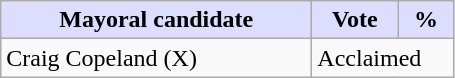<table class="wikitable">
<tr>
<th style="background:#ddf; width:200px;">Mayoral candidate</th>
<th style="background:#ddf; width:50px;">Vote</th>
<th style="background:#ddf; width:30px;">%</th>
</tr>
<tr>
<td>Craig Copeland (X)</td>
<td colspan="2">Acclaimed</td>
</tr>
</table>
